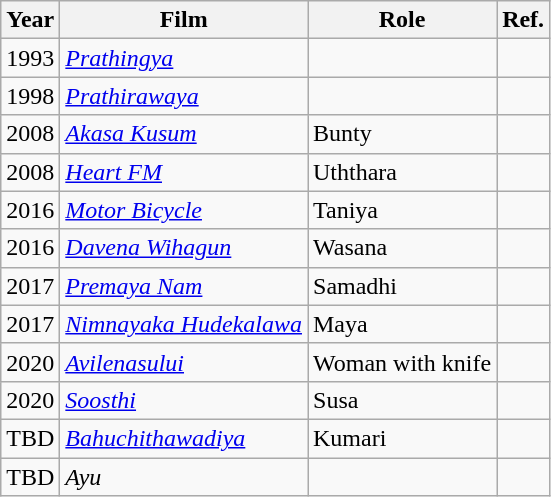<table class="wikitable">
<tr>
<th>Year</th>
<th>Film</th>
<th>Role</th>
<th>Ref.</th>
</tr>
<tr>
<td>1993</td>
<td><em><a href='#'>Prathingya</a></em></td>
<td></td>
<td></td>
</tr>
<tr>
<td>1998</td>
<td><em><a href='#'>Prathirawaya</a></em></td>
<td></td>
<td></td>
</tr>
<tr>
<td>2008</td>
<td><em><a href='#'>Akasa Kusum</a></em></td>
<td>Bunty</td>
<td></td>
</tr>
<tr>
<td>2008</td>
<td><em><a href='#'>Heart FM</a></em></td>
<td>Uththara</td>
<td></td>
</tr>
<tr>
<td>2016</td>
<td><em><a href='#'>Motor Bicycle</a></em></td>
<td>Taniya</td>
<td></td>
</tr>
<tr>
<td>2016</td>
<td><em><a href='#'>Davena Wihagun</a></em></td>
<td>Wasana</td>
<td></td>
</tr>
<tr>
<td>2017</td>
<td><em><a href='#'>Premaya Nam</a></em></td>
<td>Samadhi</td>
<td></td>
</tr>
<tr>
<td>2017</td>
<td><em><a href='#'>Nimnayaka Hudekalawa</a></em></td>
<td>Maya</td>
<td></td>
</tr>
<tr>
<td>2020</td>
<td><em><a href='#'>Avilenasului</a></em></td>
<td>Woman with knife</td>
<td></td>
</tr>
<tr>
<td>2020</td>
<td><em><a href='#'>Soosthi</a></em></td>
<td>Susa</td>
<td></td>
</tr>
<tr>
<td>TBD</td>
<td><em><a href='#'>Bahuchithawadiya</a></em></td>
<td>Kumari</td>
<td></td>
</tr>
<tr>
<td>TBD</td>
<td><em>Ayu</em></td>
<td></td>
<td></td>
</tr>
</table>
